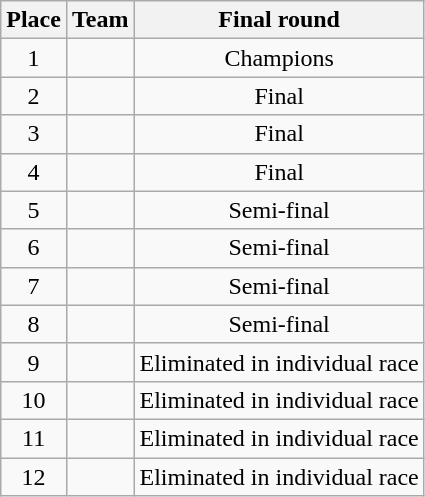<table class="wikitable" style="text-align:center;">
<tr>
<th>Place</th>
<th>Team</th>
<th>Final round</th>
</tr>
<tr>
<td>1</td>
<td style="text-align:left;"></td>
<td>Champions</td>
</tr>
<tr>
<td>2</td>
<td style="text-align:left;"></td>
<td>Final</td>
</tr>
<tr>
<td>3</td>
<td style="text-align:left;"></td>
<td>Final</td>
</tr>
<tr>
<td>4</td>
<td style="text-align:left;"></td>
<td>Final</td>
</tr>
<tr>
<td>5</td>
<td style="text-align:left;"></td>
<td>Semi-final</td>
</tr>
<tr>
<td>6</td>
<td style="text-align:left;"></td>
<td>Semi-final</td>
</tr>
<tr>
<td>7</td>
<td style="text-align:left;"></td>
<td>Semi-final</td>
</tr>
<tr>
<td>8</td>
<td style="text-align:left;"></td>
<td>Semi-final</td>
</tr>
<tr>
<td>9</td>
<td style="text-align:left;"></td>
<td>Eliminated in individual race</td>
</tr>
<tr>
<td>10</td>
<td style="text-align:left;"></td>
<td>Eliminated in individual race</td>
</tr>
<tr>
<td>11</td>
<td style="text-align:left;"></td>
<td>Eliminated in individual race</td>
</tr>
<tr>
<td>12</td>
<td style="text-align:left;"></td>
<td>Eliminated in individual race</td>
</tr>
</table>
